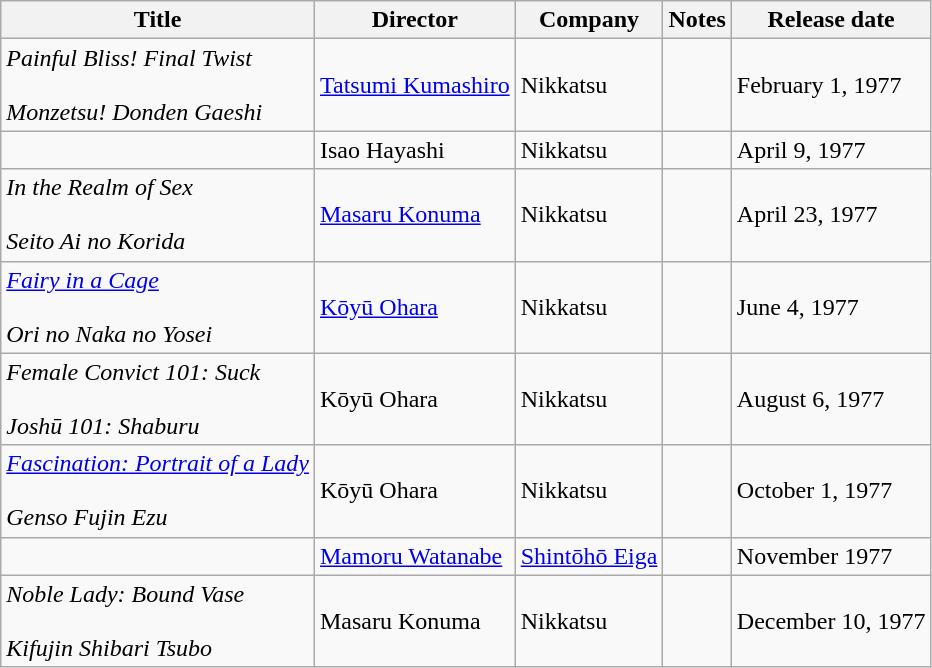<table class="wikitable">
<tr>
<th>Title</th>
<th>Director</th>
<th>Company</th>
<th>Notes</th>
<th>Release date</th>
</tr>
<tr>
<td><em>Painful Bliss! Final Twist</em><br><br><em>Monzetsu! Donden Gaeshi</em></td>
<td><a href='#'>Tatsumi Kumashiro</a></td>
<td>Nikkatsu</td>
<td><sup></sup></td>
<td>February 1, 1977</td>
</tr>
<tr>
<td></td>
<td>Isao Hayashi</td>
<td>Nikkatsu</td>
<td><sup></sup></td>
<td>April 9, 1977</td>
</tr>
<tr>
<td><em>In the Realm of Sex</em><br><br><em>Seito Ai no Korida</em></td>
<td><a href='#'>Masaru Konuma</a></td>
<td>Nikkatsu</td>
<td><sup></sup></td>
<td>April 23, 1977</td>
</tr>
<tr>
<td><em><a href='#'>Fairy in a Cage</a></em><br><br><em>Ori no Naka no Yosei</em></td>
<td><a href='#'>Kōyū Ohara</a></td>
<td>Nikkatsu</td>
<td><sup></sup></td>
<td>June 4, 1977</td>
</tr>
<tr>
<td><em>Female Convict 101: Suck</em><br><br><em>Joshū 101: Shaburu</em></td>
<td>Kōyū Ohara</td>
<td>Nikkatsu</td>
<td><sup></sup></td>
<td>August 6, 1977</td>
</tr>
<tr>
<td><em><a href='#'>Fascination: Portrait of a Lady</a></em><br><br><em>Genso Fujin Ezu</em></td>
<td>Kōyū Ohara</td>
<td>Nikkatsu</td>
<td><sup></sup></td>
<td>October 1, 1977</td>
</tr>
<tr>
<td></td>
<td><a href='#'>Mamoru Watanabe</a></td>
<td><a href='#'>Shintōhō Eiga</a></td>
<td><sup></sup></td>
<td>November 1977</td>
</tr>
<tr>
<td><em>Noble Lady: Bound Vase</em><br><br><em>Kifujin Shibari Tsubo</em></td>
<td>Masaru Konuma</td>
<td>Nikkatsu</td>
<td><sup></sup></td>
<td>December 10, 1977</td>
</tr>
</table>
